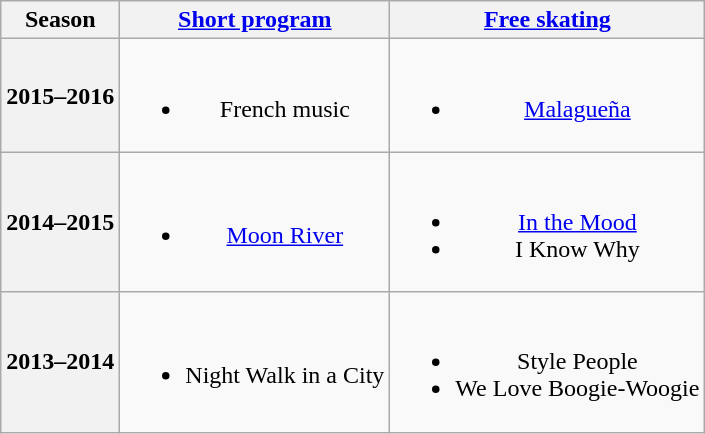<table class=wikitable style=text-align:center>
<tr>
<th>Season</th>
<th><a href='#'>Short program</a></th>
<th><a href='#'>Free skating</a></th>
</tr>
<tr>
<th>2015–2016</th>
<td><br><ul><li>French music</li></ul></td>
<td><br><ul><li><a href='#'>Malagueña</a> <br></li></ul></td>
</tr>
<tr>
<th>2014–2015 <br> </th>
<td><br><ul><li><a href='#'>Moon River</a> <br></li></ul></td>
<td><br><ul><li><a href='#'>In the Mood</a> <br></li><li>I Know Why <br></li></ul></td>
</tr>
<tr>
<th>2013–2014 <br> </th>
<td><br><ul><li>Night Walk in a City</li></ul></td>
<td><br><ul><li>Style People <br></li><li>We Love Boogie-Woogie</li></ul></td>
</tr>
</table>
